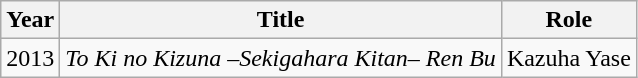<table class="wikitable">
<tr>
<th>Year</th>
<th>Title</th>
<th>Role</th>
</tr>
<tr>
<td>2013</td>
<td><em>To Ki no Kizuna –Sekigahara Kitan– Ren Bu</em></td>
<td>Kazuha Yase</td>
</tr>
</table>
